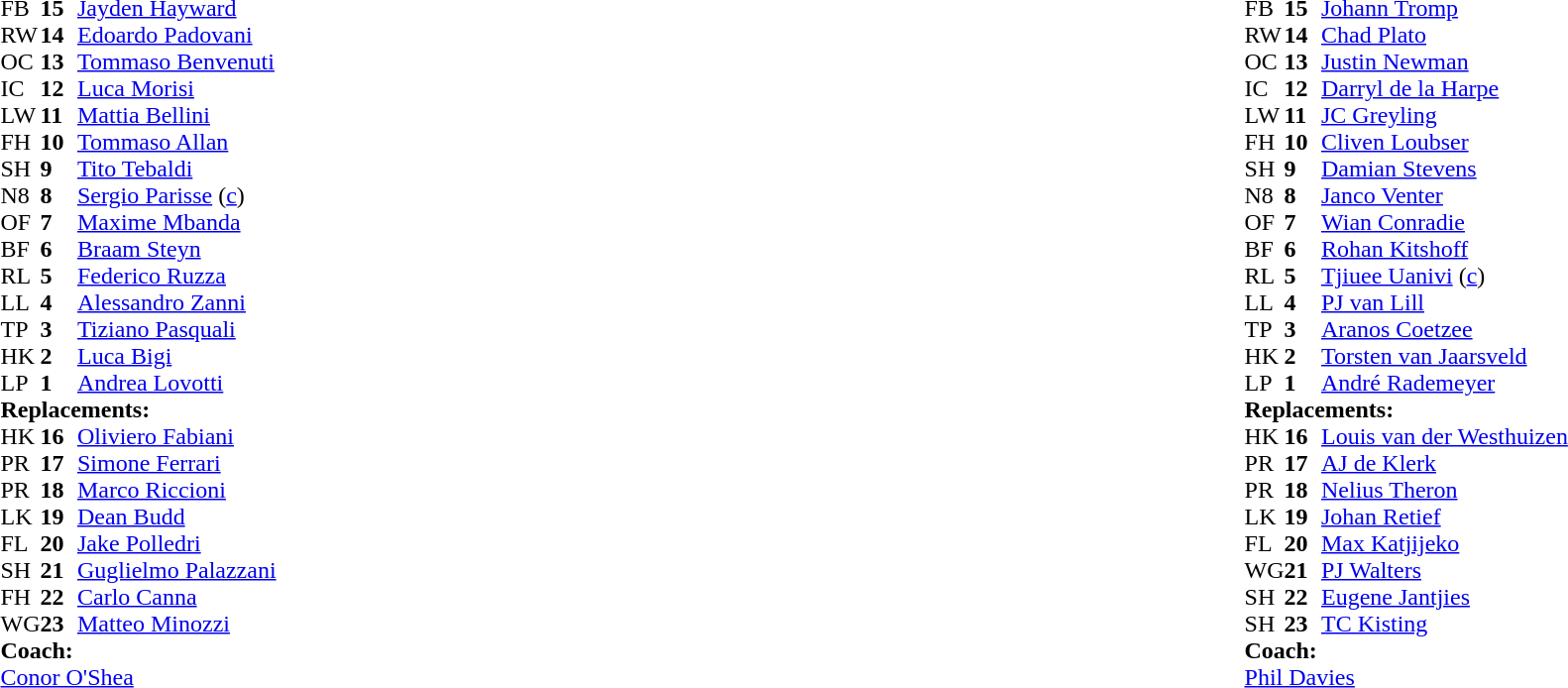<table style="width:100%;">
<tr>
<td style="vertical-align:top; width:50%;"><br><table style="font-size: 100%" cellspacing="0" cellpadding="0">
<tr>
<th width="25"></th>
<th width="25"></th>
</tr>
<tr>
<td>FB</td>
<td><strong>15</strong></td>
<td><a href='#'>Jayden Hayward</a></td>
<td></td>
<td></td>
</tr>
<tr>
<td>RW</td>
<td><strong>14</strong></td>
<td><a href='#'>Edoardo Padovani</a></td>
</tr>
<tr>
<td>OC</td>
<td><strong>13</strong></td>
<td><a href='#'>Tommaso Benvenuti</a></td>
</tr>
<tr>
<td>IC</td>
<td><strong>12</strong></td>
<td><a href='#'>Luca Morisi</a></td>
</tr>
<tr>
<td>LW</td>
<td><strong>11</strong></td>
<td><a href='#'>Mattia Bellini</a></td>
</tr>
<tr>
<td>FH</td>
<td><strong>10</strong></td>
<td><a href='#'>Tommaso Allan</a></td>
<td></td>
<td></td>
</tr>
<tr>
<td>SH</td>
<td><strong>9</strong></td>
<td><a href='#'>Tito Tebaldi</a></td>
<td></td>
<td></td>
</tr>
<tr>
<td>N8</td>
<td><strong>8</strong></td>
<td><a href='#'>Sergio Parisse</a> (<a href='#'>c</a>)</td>
</tr>
<tr>
<td>OF</td>
<td><strong>7</strong></td>
<td><a href='#'>Maxime Mbanda</a></td>
</tr>
<tr>
<td>BF</td>
<td><strong>6</strong></td>
<td><a href='#'>Braam Steyn</a></td>
<td></td>
<td></td>
</tr>
<tr>
<td>RL</td>
<td><strong>5</strong></td>
<td><a href='#'>Federico Ruzza</a></td>
<td></td>
<td></td>
</tr>
<tr>
<td>LL</td>
<td><strong>4</strong></td>
<td><a href='#'>Alessandro Zanni</a></td>
</tr>
<tr>
<td>TP</td>
<td><strong>3</strong></td>
<td><a href='#'>Tiziano Pasquali</a></td>
<td></td>
<td></td>
</tr>
<tr>
<td>HK</td>
<td><strong>2</strong></td>
<td><a href='#'>Luca Bigi</a></td>
<td></td>
<td></td>
</tr>
<tr>
<td>LP</td>
<td><strong>1</strong></td>
<td><a href='#'>Andrea Lovotti</a></td>
<td></td>
<td></td>
</tr>
<tr>
<td colspan="3"><strong>Replacements:</strong></td>
</tr>
<tr>
<td>HK</td>
<td><strong>16</strong></td>
<td><a href='#'>Oliviero Fabiani</a></td>
<td></td>
<td></td>
</tr>
<tr>
<td>PR</td>
<td><strong>17</strong></td>
<td><a href='#'>Simone Ferrari</a></td>
<td></td>
<td></td>
</tr>
<tr>
<td>PR</td>
<td><strong>18</strong></td>
<td><a href='#'>Marco Riccioni</a></td>
<td></td>
<td></td>
</tr>
<tr>
<td>LK</td>
<td><strong>19</strong></td>
<td><a href='#'>Dean Budd</a></td>
<td></td>
<td></td>
</tr>
<tr>
<td>FL</td>
<td><strong>20</strong></td>
<td><a href='#'>Jake Polledri</a></td>
<td></td>
<td></td>
</tr>
<tr>
<td>SH</td>
<td><strong>21</strong></td>
<td><a href='#'>Guglielmo Palazzani</a></td>
<td></td>
<td></td>
</tr>
<tr>
<td>FH</td>
<td><strong>22</strong></td>
<td><a href='#'>Carlo Canna</a></td>
<td></td>
<td></td>
</tr>
<tr>
<td>WG</td>
<td><strong>23</strong></td>
<td><a href='#'>Matteo Minozzi</a></td>
<td></td>
<td></td>
</tr>
<tr>
<td colspan="3"><strong>Coach:</strong></td>
</tr>
<tr>
<td colspan="4"> <a href='#'>Conor O'Shea</a></td>
</tr>
</table>
</td>
<td style="vertical-align:top"></td>
<td style="vertical-align:top; width:50%;"><br><table cellspacing="0" cellpadding="0" style="font-size:100%; margin:auto;">
<tr>
<th width="25"></th>
<th width="25"></th>
</tr>
<tr>
<td>FB</td>
<td><strong>15</strong></td>
<td><a href='#'>Johann Tromp</a></td>
<td></td>
<td></td>
</tr>
<tr>
<td>RW</td>
<td><strong>14</strong></td>
<td><a href='#'>Chad Plato</a></td>
</tr>
<tr>
<td>OC</td>
<td><strong>13</strong></td>
<td><a href='#'>Justin Newman</a></td>
<td></td>
<td></td>
</tr>
<tr>
<td>IC</td>
<td><strong>12</strong></td>
<td><a href='#'>Darryl de la Harpe</a></td>
</tr>
<tr>
<td>LW</td>
<td><strong>11</strong></td>
<td><a href='#'>JC Greyling</a></td>
</tr>
<tr>
<td>FH</td>
<td><strong>10</strong></td>
<td><a href='#'>Cliven Loubser</a></td>
</tr>
<tr>
<td>SH</td>
<td><strong>9</strong></td>
<td><a href='#'>Damian Stevens</a></td>
<td></td>
<td></td>
</tr>
<tr>
<td>N8</td>
<td><strong>8</strong></td>
<td><a href='#'>Janco Venter</a></td>
</tr>
<tr>
<td>OF</td>
<td><strong>7</strong></td>
<td><a href='#'>Wian Conradie</a></td>
</tr>
<tr>
<td>BF</td>
<td><strong>6</strong></td>
<td><a href='#'>Rohan Kitshoff</a></td>
<td></td>
<td></td>
</tr>
<tr>
<td>RL</td>
<td><strong>5</strong></td>
<td><a href='#'>Tjiuee Uanivi</a> (<a href='#'>c</a>)</td>
</tr>
<tr>
<td>LL</td>
<td><strong>4</strong></td>
<td><a href='#'>PJ van Lill</a></td>
<td></td>
<td></td>
</tr>
<tr>
<td>TP</td>
<td><strong>3</strong></td>
<td><a href='#'>Aranos Coetzee</a></td>
<td></td>
<td></td>
</tr>
<tr>
<td>HK</td>
<td><strong>2</strong></td>
<td><a href='#'>Torsten van Jaarsveld</a></td>
<td></td>
<td></td>
</tr>
<tr>
<td>LP</td>
<td><strong>1</strong></td>
<td><a href='#'>André Rademeyer</a></td>
<td></td>
<td></td>
</tr>
<tr>
<td colspan="3"><strong>Replacements:</strong></td>
</tr>
<tr>
<td>HK</td>
<td><strong>16</strong></td>
<td><a href='#'>Louis van der Westhuizen</a></td>
<td></td>
<td></td>
</tr>
<tr>
<td>PR</td>
<td><strong>17</strong></td>
<td><a href='#'>AJ de Klerk</a></td>
<td></td>
<td></td>
</tr>
<tr>
<td>PR</td>
<td><strong>18</strong></td>
<td><a href='#'>Nelius Theron</a></td>
<td></td>
<td></td>
</tr>
<tr>
<td>LK</td>
<td><strong>19</strong></td>
<td><a href='#'>Johan Retief</a></td>
<td></td>
<td></td>
</tr>
<tr>
<td>FL</td>
<td><strong>20</strong></td>
<td><a href='#'>Max Katjijeko</a></td>
<td></td>
<td></td>
</tr>
<tr>
<td>WG</td>
<td><strong>21</strong></td>
<td><a href='#'>PJ Walters</a></td>
<td></td>
<td></td>
</tr>
<tr>
<td>SH</td>
<td><strong>22</strong></td>
<td><a href='#'>Eugene Jantjies</a></td>
<td></td>
<td></td>
</tr>
<tr>
<td>SH</td>
<td><strong>23</strong></td>
<td><a href='#'>TC Kisting</a></td>
<td></td>
<td></td>
</tr>
<tr>
<td colspan="3"><strong>Coach:</strong></td>
</tr>
<tr>
<td colspan="4"> <a href='#'>Phil Davies</a></td>
</tr>
</table>
</td>
</tr>
</table>
